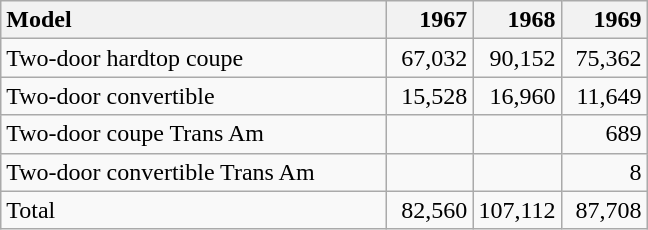<table class="wikitable">
<tr>
<th scope="col" style="width: 250px; text-align: left;">Model</th>
<th scope="col" style="width: 50px; text-align: right;">1967</th>
<th scope="col" style="width: 50px; text-align: right;">1968</th>
<th scope="col" style="width: 50px; text-align: right;">1969</th>
</tr>
<tr>
<td>Two-door hardtop coupe</td>
<td style="text-align:right;">67,032</td>
<td style="text-align:right;">90,152</td>
<td style="text-align:right;">75,362</td>
</tr>
<tr>
<td>Two-door convertible</td>
<td style="text-align:right;">15,528</td>
<td style="text-align:right;">16,960</td>
<td style="text-align:right;">11,649</td>
</tr>
<tr>
<td>Two-door coupe Trans Am</td>
<td></td>
<td></td>
<td style="text-align:right;">689</td>
</tr>
<tr>
<td>Two-door convertible Trans Am</td>
<td></td>
<td></td>
<td style="text-align:right;">8</td>
</tr>
<tr>
<td>Total</td>
<td style="text-align:right;">82,560</td>
<td style="text-align:right;">107,112</td>
<td style="text-align:right;">87,708</td>
</tr>
</table>
